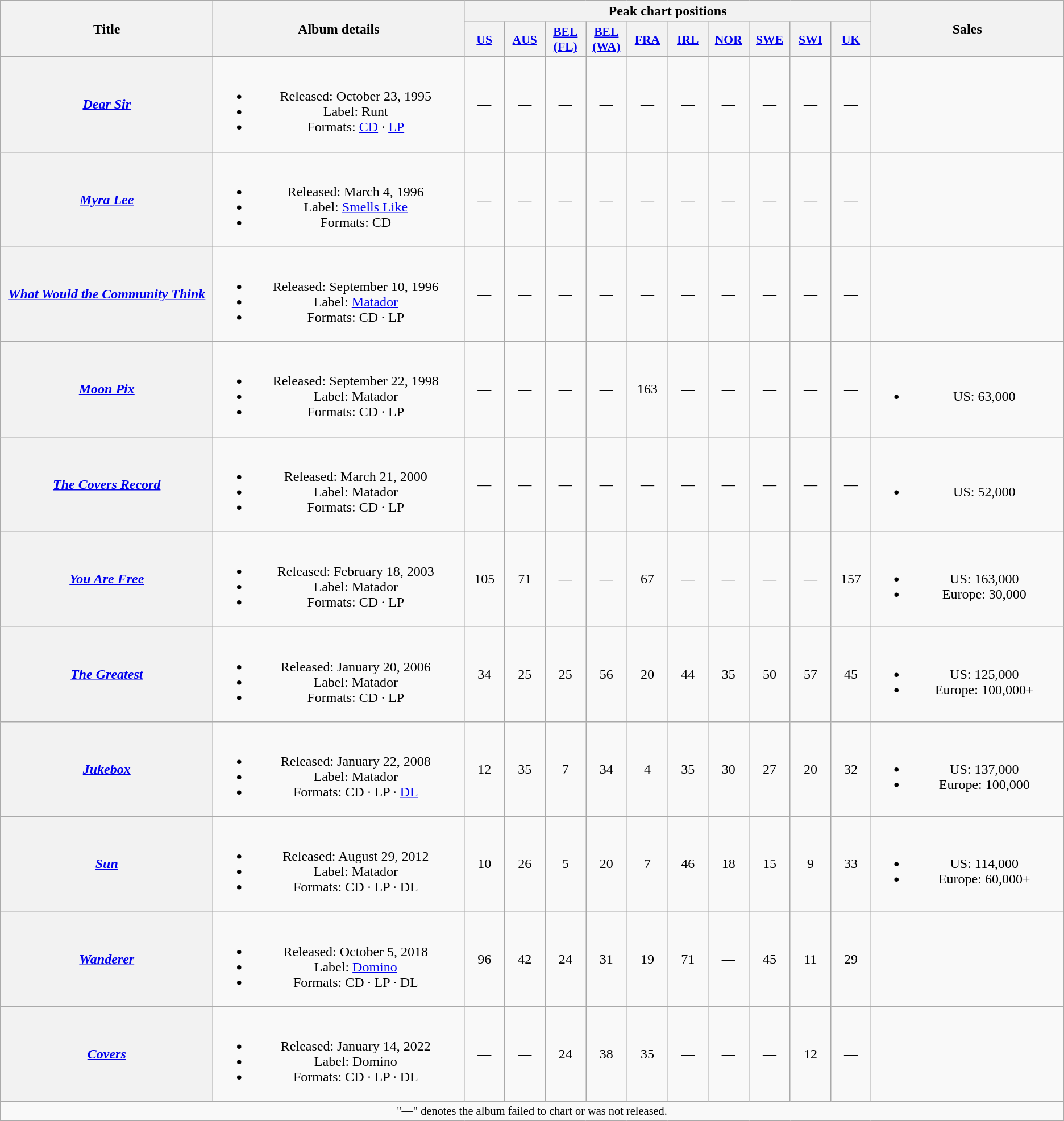<table class="wikitable plainrowheaders" style="text-align:center;">
<tr>
<th scope="col" rowspan="2" style="width:17em;">Title</th>
<th scope="col" rowspan="2" style="width:20em;">Album details</th>
<th scope="col" colspan="10">Peak chart positions</th>
<th scope="col" rowspan="2" style="width:15em;">Sales</th>
</tr>
<tr>
<th scope="col" style="width:3em;font-size:90%;"><a href='#'>US</a><br></th>
<th scope="col" style="width:3em;font-size:90%;"><a href='#'>AUS</a><br></th>
<th scope="col" style="width:3em;font-size:90%;"><a href='#'>BEL<br>(FL)</a><br></th>
<th scope="col" style="width:3em;font-size:90%;"><a href='#'>BEL<br>(WA)</a><br></th>
<th scope="col" style="width:3em;font-size:90%;"><a href='#'>FRA</a><br></th>
<th scope="col" style="width:3em;font-size:90%;"><a href='#'>IRL</a><br></th>
<th scope="col" style="width:3em;font-size:90%;"><a href='#'>NOR</a><br></th>
<th scope="col" style="width:3em;font-size:90%;"><a href='#'>SWE</a><br></th>
<th scope="col" style="width:3em;font-size:90%;"><a href='#'>SWI</a><br></th>
<th scope="col" style="width:3em;font-size:90%;"><a href='#'>UK</a><br></th>
</tr>
<tr>
<th scope="row"><em><a href='#'>Dear Sir</a></em></th>
<td><br><ul><li>Released: October 23, 1995</li><li>Label: Runt</li><li>Formats: <a href='#'>CD</a> · <a href='#'>LP</a></li></ul></td>
<td>—</td>
<td>—</td>
<td>—</td>
<td>—</td>
<td>—</td>
<td>—</td>
<td>—</td>
<td>—</td>
<td>—</td>
<td>—</td>
<td></td>
</tr>
<tr>
<th scope="row"><em><a href='#'>Myra Lee</a></em></th>
<td><br><ul><li>Released: March 4, 1996</li><li>Label: <a href='#'>Smells Like</a></li><li>Formats: CD</li></ul></td>
<td>—</td>
<td>—</td>
<td>—</td>
<td>—</td>
<td>—</td>
<td>—</td>
<td>—</td>
<td>—</td>
<td>—</td>
<td>—</td>
<td></td>
</tr>
<tr>
<th scope="row"><em><a href='#'>What Would the Community Think</a></em></th>
<td><br><ul><li>Released: September 10, 1996</li><li>Label: <a href='#'>Matador</a></li><li>Formats: CD · LP</li></ul></td>
<td>—</td>
<td>—</td>
<td>—</td>
<td>—</td>
<td>—</td>
<td>—</td>
<td>—</td>
<td>—</td>
<td>—</td>
<td>—</td>
<td></td>
</tr>
<tr>
<th scope="row"><em><a href='#'>Moon Pix</a></em></th>
<td><br><ul><li>Released: September 22, 1998</li><li>Label: Matador</li><li>Formats: CD · LP</li></ul></td>
<td>—</td>
<td>—</td>
<td>—</td>
<td>—</td>
<td>163</td>
<td>—</td>
<td>—</td>
<td>—</td>
<td>—</td>
<td>—</td>
<td><br><ul><li>US: 63,000</li></ul></td>
</tr>
<tr>
<th scope="row"><em><a href='#'>The Covers Record</a></em></th>
<td><br><ul><li>Released: March 21, 2000</li><li>Label: Matador</li><li>Formats: CD · LP</li></ul></td>
<td>—</td>
<td>—</td>
<td>—</td>
<td>—</td>
<td>—</td>
<td>—</td>
<td>—</td>
<td>—</td>
<td>—</td>
<td>—</td>
<td><br><ul><li>US: 52,000</li></ul></td>
</tr>
<tr>
<th scope="row"><em><a href='#'>You Are Free</a></em></th>
<td><br><ul><li>Released: February 18, 2003</li><li>Label: Matador</li><li>Formats: CD · LP</li></ul></td>
<td>105</td>
<td>71</td>
<td>—</td>
<td>—</td>
<td>67</td>
<td>—</td>
<td>—</td>
<td>—</td>
<td>—</td>
<td>157</td>
<td><br><ul><li>US: 163,000</li><li>Europe: 30,000 </li></ul></td>
</tr>
<tr>
<th scope="row"><em><a href='#'>The Greatest</a></em></th>
<td><br><ul><li>Released: January 20, 2006</li><li>Label: Matador</li><li>Formats: CD · LP</li></ul></td>
<td>34</td>
<td>25</td>
<td>25</td>
<td>56</td>
<td>20</td>
<td>44</td>
<td>35</td>
<td>50</td>
<td>57</td>
<td>45</td>
<td><br><ul><li>US: 125,000</li><li>Europe: 100,000+</li></ul></td>
</tr>
<tr>
<th scope="row"><em><a href='#'>Jukebox</a></em></th>
<td><br><ul><li>Released: January 22, 2008</li><li>Label: Matador</li><li>Formats: CD · LP · <a href='#'>DL</a></li></ul></td>
<td>12</td>
<td>35</td>
<td>7</td>
<td>34</td>
<td>4</td>
<td>35</td>
<td>30</td>
<td>27</td>
<td>20</td>
<td>32</td>
<td><br><ul><li>US: 137,000</li><li>Europe: 100,000</li></ul></td>
</tr>
<tr>
<th scope="row"><em><a href='#'>Sun</a></em></th>
<td><br><ul><li>Released: August 29, 2012</li><li>Label: Matador</li><li>Formats: CD · LP · DL</li></ul></td>
<td>10</td>
<td>26</td>
<td>5</td>
<td>20</td>
<td>7</td>
<td>46</td>
<td>18</td>
<td>15</td>
<td>9</td>
<td>33</td>
<td><br><ul><li>US: 114,000 </li><li>Europe: 60,000+</li></ul></td>
</tr>
<tr>
<th scope="row"><em><a href='#'>Wanderer</a></em></th>
<td><br><ul><li>Released: October 5, 2018</li><li>Label: <a href='#'>Domino</a></li><li>Formats: CD · LP · DL</li></ul></td>
<td>96</td>
<td>42</td>
<td>24</td>
<td>31</td>
<td>19</td>
<td>71</td>
<td>—</td>
<td>45</td>
<td>11</td>
<td>29</td>
<td></td>
</tr>
<tr>
<th scope="row"><em><a href='#'>Covers</a></em></th>
<td><br><ul><li>Released: January 14, 2022</li><li>Label: Domino</li><li>Formats: CD · LP · DL</li></ul></td>
<td>—</td>
<td>—</td>
<td>24</td>
<td>38</td>
<td>35<br></td>
<td>—</td>
<td>—</td>
<td>—</td>
<td>12</td>
<td>—</td>
<td></td>
</tr>
<tr>
<td colspan="14" style="font-size: 85%">"—" denotes the album failed to chart or was not released.</td>
</tr>
</table>
